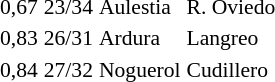<table style="font-size: 90%; border-collapse:collapse" border=0 cellspacing=0 cellpadding=2>
<tr bgcolor=#DCDCDC>
</tr>
<tr>
<td>0,67</td>
<td>23/34</td>
<td>Aulestia</td>
<td>R. Oviedo</td>
</tr>
<tr>
<td>0,83</td>
<td>26/31</td>
<td>Ardura</td>
<td>Langreo</td>
</tr>
<tr>
<td>0,84</td>
<td>27/32</td>
<td>Noguerol</td>
<td>Cudillero</td>
</tr>
</table>
